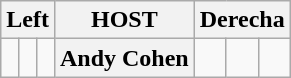<table class="wikitable" style="text-align:center">
<tr>
<th colspan="3">Left</th>
<th>HOST</th>
<th colspan="3">Derecha</th>
</tr>
<tr>
<td></td>
<td></td>
<td></td>
<th>Andy Cohen</th>
<td></td>
<td></td>
<td></td>
</tr>
</table>
